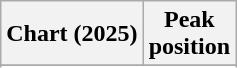<table class="wikitable sortable plainrowheaders" style="text-align:center">
<tr>
<th scope="col">Chart (2025)</th>
<th scope="col">Peak<br>position</th>
</tr>
<tr>
</tr>
<tr>
</tr>
<tr>
</tr>
<tr>
</tr>
<tr>
</tr>
</table>
